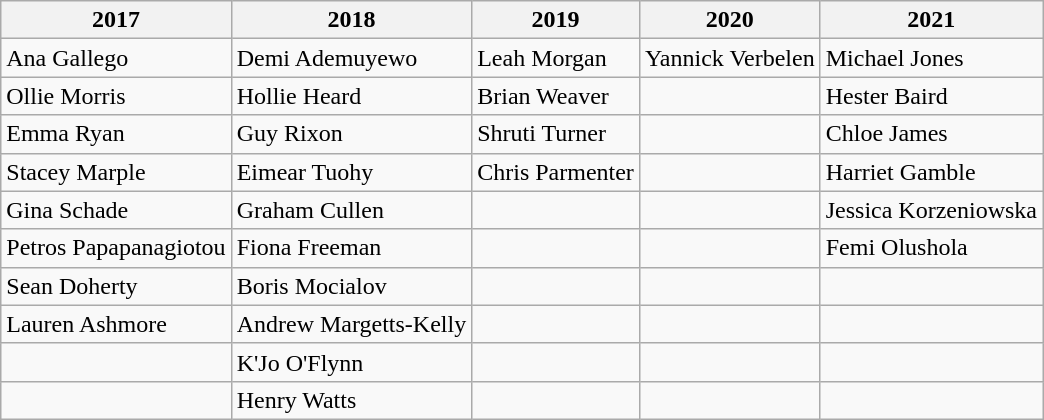<table class="wikitable">
<tr>
<th>2017</th>
<th>2018</th>
<th>2019</th>
<th>2020</th>
<th>2021</th>
</tr>
<tr>
<td>Ana Gallego</td>
<td>Demi Ademuyewo</td>
<td>Leah Morgan</td>
<td>Yannick Verbelen</td>
<td>Michael Jones</td>
</tr>
<tr>
<td>Ollie Morris</td>
<td>Hollie Heard</td>
<td>Brian Weaver</td>
<td></td>
<td>Hester Baird</td>
</tr>
<tr>
<td>Emma Ryan</td>
<td>Guy Rixon</td>
<td>Shruti Turner</td>
<td></td>
<td>Chloe James</td>
</tr>
<tr>
<td>Stacey Marple</td>
<td>Eimear Tuohy</td>
<td>Chris Parmenter</td>
<td></td>
<td>Harriet Gamble</td>
</tr>
<tr>
<td>Gina Schade</td>
<td>Graham Cullen</td>
<td></td>
<td></td>
<td>Jessica Korzeniowska</td>
</tr>
<tr>
<td>Petros Papapanagiotou</td>
<td>Fiona Freeman</td>
<td></td>
<td></td>
<td>Femi Olushola</td>
</tr>
<tr>
<td>Sean Doherty</td>
<td>Boris Mocialov</td>
<td></td>
<td></td>
<td></td>
</tr>
<tr>
<td>Lauren Ashmore</td>
<td>Andrew Margetts-Kelly</td>
<td></td>
<td></td>
<td></td>
</tr>
<tr>
<td></td>
<td>K'Jo O'Flynn</td>
<td></td>
<td></td>
<td></td>
</tr>
<tr>
<td></td>
<td>Henry Watts</td>
<td></td>
<td></td>
<td></td>
</tr>
</table>
